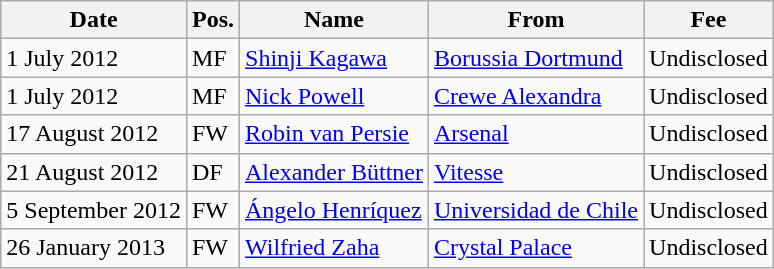<table class="wikitable">
<tr>
<th>Date</th>
<th>Pos.</th>
<th>Name</th>
<th>From</th>
<th>Fee</th>
</tr>
<tr>
<td>1 July 2012</td>
<td>MF</td>
<td> <a href='#'>Shinji Kagawa</a></td>
<td> <a href='#'>Borussia Dortmund</a></td>
<td>Undisclosed</td>
</tr>
<tr>
<td>1 July 2012</td>
<td>MF</td>
<td> <a href='#'>Nick Powell</a></td>
<td> <a href='#'>Crewe Alexandra</a></td>
<td>Undisclosed</td>
</tr>
<tr>
<td>17 August 2012</td>
<td>FW</td>
<td> <a href='#'>Robin van Persie</a></td>
<td> <a href='#'>Arsenal</a></td>
<td>Undisclosed</td>
</tr>
<tr>
<td>21 August 2012</td>
<td>DF</td>
<td> <a href='#'>Alexander Büttner</a></td>
<td> <a href='#'>Vitesse</a></td>
<td>Undisclosed</td>
</tr>
<tr>
<td>5 September 2012</td>
<td>FW</td>
<td> <a href='#'>Ángelo Henríquez</a></td>
<td> <a href='#'>Universidad de Chile</a></td>
<td>Undisclosed</td>
</tr>
<tr>
<td>26 January 2013</td>
<td>FW</td>
<td> <a href='#'>Wilfried Zaha</a></td>
<td> <a href='#'>Crystal Palace</a></td>
<td>Undisclosed</td>
</tr>
</table>
